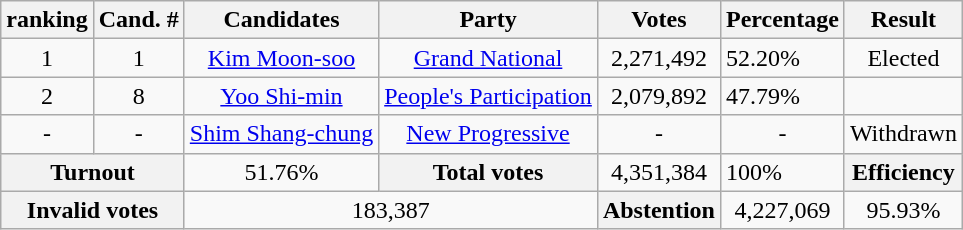<table class="wikitable sortable" style="text-align:center;">
<tr>
<th>ranking</th>
<th>Cand. #</th>
<th>Candidates</th>
<th>Party</th>
<th>Votes</th>
<th>Percentage</th>
<th>Result</th>
</tr>
<tr>
<td>1</td>
<td>1</td>
<td><a href='#'>Kim Moon-soo</a></td>
<td><a href='#'>Grand National</a></td>
<td>2,271,492</td>
<td align=left>52.20%</td>
<td>Elected</td>
</tr>
<tr>
<td>2</td>
<td>8</td>
<td><a href='#'>Yoo Shi-min</a></td>
<td><a href='#'>People's Participation</a></td>
<td>2,079,892</td>
<td align=left>47.79%</td>
<td></td>
</tr>
<tr>
<td>-</td>
<td>-</td>
<td><a href='#'>Shim Shang-chung</a></td>
<td><a href='#'>New Progressive</a></td>
<td>-</td>
<td>-</td>
<td>Withdrawn</td>
</tr>
<tr class="sortbottom">
<th colspan=2>Turnout</th>
<td>51.76%</td>
<th>Total votes</th>
<td>4,351,384</td>
<td align=left>100%</td>
<th>Efficiency</th>
</tr>
<tr class="sortbottom">
<th colspan=2>Invalid votes</th>
<td colspan=2>183,387</td>
<th>Abstention</th>
<td>4,227,069</td>
<td>95.93%</td>
</tr>
</table>
